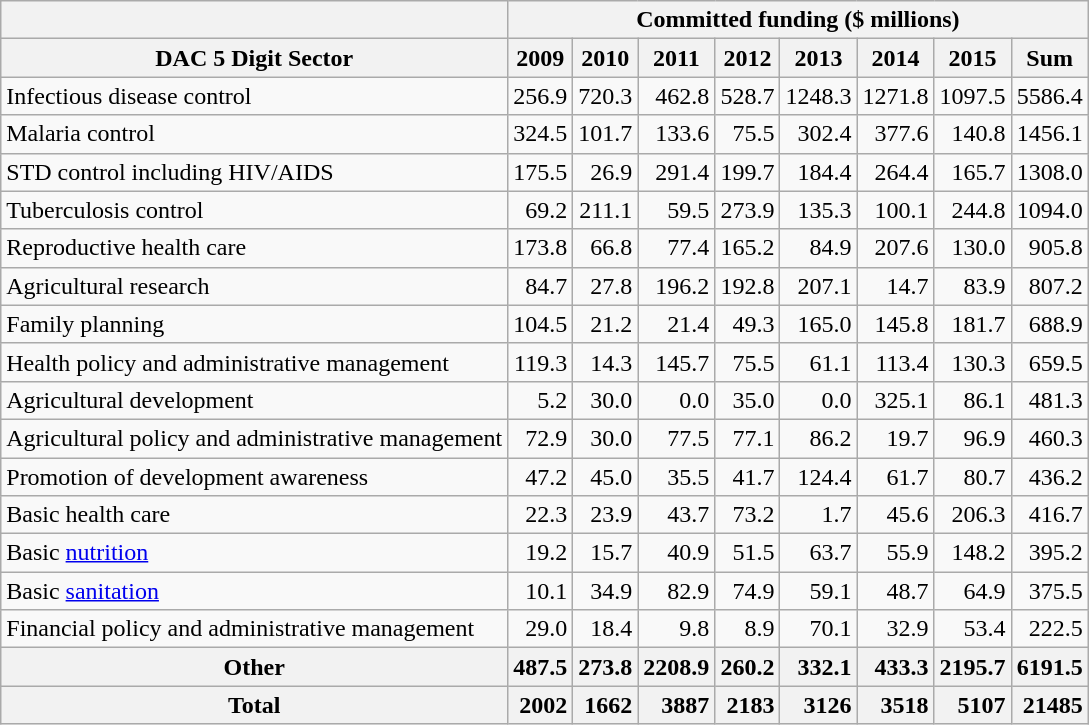<table class="sortable wikitable">
<tr>
<th></th>
<th colspan="8">Committed funding ($ millions)</th>
</tr>
<tr>
<th>DAC 5 Digit Sector</th>
<th>2009</th>
<th>2010</th>
<th>2011</th>
<th>2012</th>
<th>2013</th>
<th>2014</th>
<th>2015</th>
<th>Sum</th>
</tr>
<tr>
<td>Infectious disease control</td>
<td style="text-align:right;">256.9</td>
<td style="text-align:right;">720.3</td>
<td style="text-align:right;">462.8</td>
<td style="text-align:right;">528.7</td>
<td style="text-align:right;">1248.3</td>
<td style="text-align:right;">1271.8</td>
<td style="text-align:right;">1097.5</td>
<td style="text-align:right;">5586.4</td>
</tr>
<tr>
<td>Malaria control</td>
<td style="text-align:right;">324.5</td>
<td style="text-align:right;">101.7</td>
<td style="text-align:right;">133.6</td>
<td style="text-align:right;">75.5</td>
<td style="text-align:right;">302.4</td>
<td style="text-align:right;">377.6</td>
<td style="text-align:right;">140.8</td>
<td style="text-align:right;">1456.1</td>
</tr>
<tr>
<td>STD control including HIV/AIDS</td>
<td style="text-align:right;">175.5</td>
<td style="text-align:right;">26.9</td>
<td style="text-align:right;">291.4</td>
<td style="text-align:right;">199.7</td>
<td style="text-align:right;">184.4</td>
<td style="text-align:right;">264.4</td>
<td style="text-align:right;">165.7</td>
<td style="text-align:right;">1308.0</td>
</tr>
<tr>
<td>Tuberculosis control</td>
<td style="text-align:right;">69.2</td>
<td style="text-align:right;">211.1</td>
<td style="text-align:right;">59.5</td>
<td style="text-align:right;">273.9</td>
<td style="text-align:right;">135.3</td>
<td style="text-align:right;">100.1</td>
<td style="text-align:right;">244.8</td>
<td style="text-align:right;">1094.0</td>
</tr>
<tr>
<td>Reproductive health care</td>
<td style="text-align:right;">173.8</td>
<td style="text-align:right;">66.8</td>
<td style="text-align:right;">77.4</td>
<td style="text-align:right;">165.2</td>
<td style="text-align:right;">84.9</td>
<td style="text-align:right;">207.6</td>
<td style="text-align:right;">130.0</td>
<td style="text-align:right;">905.8</td>
</tr>
<tr>
<td>Agricultural research</td>
<td style="text-align:right;">84.7</td>
<td style="text-align:right;">27.8</td>
<td style="text-align:right;">196.2</td>
<td style="text-align:right;">192.8</td>
<td style="text-align:right;">207.1</td>
<td style="text-align:right;">14.7</td>
<td style="text-align:right;">83.9</td>
<td style="text-align:right;">807.2</td>
</tr>
<tr>
<td>Family planning</td>
<td style="text-align:right;">104.5</td>
<td style="text-align:right;">21.2</td>
<td style="text-align:right;">21.4</td>
<td style="text-align:right;">49.3</td>
<td style="text-align:right;">165.0</td>
<td style="text-align:right;">145.8</td>
<td style="text-align:right;">181.7</td>
<td style="text-align:right;">688.9</td>
</tr>
<tr>
<td>Health policy and administrative management</td>
<td style="text-align:right;">119.3</td>
<td style="text-align:right;">14.3</td>
<td style="text-align:right;">145.7</td>
<td style="text-align:right;">75.5</td>
<td style="text-align:right;">61.1</td>
<td style="text-align:right;">113.4</td>
<td style="text-align:right;">130.3</td>
<td style="text-align:right;">659.5</td>
</tr>
<tr>
<td>Agricultural development</td>
<td style="text-align:right;">5.2</td>
<td style="text-align:right;">30.0</td>
<td style="text-align:right;">0.0</td>
<td style="text-align:right;">35.0</td>
<td style="text-align:right;">0.0</td>
<td style="text-align:right;">325.1</td>
<td style="text-align:right;">86.1</td>
<td style="text-align:right;">481.3</td>
</tr>
<tr>
<td>Agricultural policy and administrative management</td>
<td style="text-align:right;">72.9</td>
<td style="text-align:right;">30.0</td>
<td style="text-align:right;">77.5</td>
<td style="text-align:right;">77.1</td>
<td style="text-align:right;">86.2</td>
<td style="text-align:right;">19.7</td>
<td style="text-align:right;">96.9</td>
<td style="text-align:right;">460.3</td>
</tr>
<tr>
<td>Promotion of development awareness</td>
<td style="text-align:right;">47.2</td>
<td style="text-align:right;">45.0</td>
<td style="text-align:right;">35.5</td>
<td style="text-align:right;">41.7</td>
<td style="text-align:right;">124.4</td>
<td style="text-align:right;">61.7</td>
<td style="text-align:right;">80.7</td>
<td style="text-align:right;">436.2</td>
</tr>
<tr>
<td>Basic health care</td>
<td style="text-align:right;">22.3</td>
<td style="text-align:right;">23.9</td>
<td style="text-align:right;">43.7</td>
<td style="text-align:right;">73.2</td>
<td style="text-align:right;">1.7</td>
<td style="text-align:right;">45.6</td>
<td style="text-align:right;">206.3</td>
<td style="text-align:right;">416.7</td>
</tr>
<tr>
<td>Basic <a href='#'>nutrition</a></td>
<td style="text-align:right;">19.2</td>
<td style="text-align:right;">15.7</td>
<td style="text-align:right;">40.9</td>
<td style="text-align:right;">51.5</td>
<td style="text-align:right;">63.7</td>
<td style="text-align:right;">55.9</td>
<td style="text-align:right;">148.2</td>
<td style="text-align:right;">395.2</td>
</tr>
<tr>
<td>Basic <a href='#'>sanitation</a></td>
<td style="text-align:right;">10.1</td>
<td style="text-align:right;">34.9</td>
<td style="text-align:right;">82.9</td>
<td style="text-align:right;">74.9</td>
<td style="text-align:right;">59.1</td>
<td style="text-align:right;">48.7</td>
<td style="text-align:right;">64.9</td>
<td style="text-align:right;">375.5</td>
</tr>
<tr>
<td>Financial policy and administrative management</td>
<td style="text-align:right;">29.0</td>
<td style="text-align:right;">18.4</td>
<td style="text-align:right;">9.8</td>
<td style="text-align:right;">8.9</td>
<td style="text-align:right;">70.1</td>
<td style="text-align:right;">32.9</td>
<td style="text-align:right;">53.4</td>
<td style="text-align:right;">222.5</td>
</tr>
<tr>
<th>Other</th>
<th style="text-align:right;">487.5</th>
<th style="text-align:right;">273.8</th>
<th style="text-align:right;">2208.9</th>
<th style="text-align:right;">260.2</th>
<th style="text-align:right;">332.1</th>
<th style="text-align:right;">433.3</th>
<th style="text-align:right;">2195.7</th>
<th style="text-align:right;">6191.5</th>
</tr>
<tr>
<th>Total</th>
<th style="text-align:right;">2002</th>
<th style="text-align:right;">1662</th>
<th style="text-align:right;">3887</th>
<th style="text-align:right;">2183</th>
<th style="text-align:right;">3126</th>
<th style="text-align:right;">3518</th>
<th style="text-align:right;">5107</th>
<th style="text-align:right;">21485</th>
</tr>
</table>
